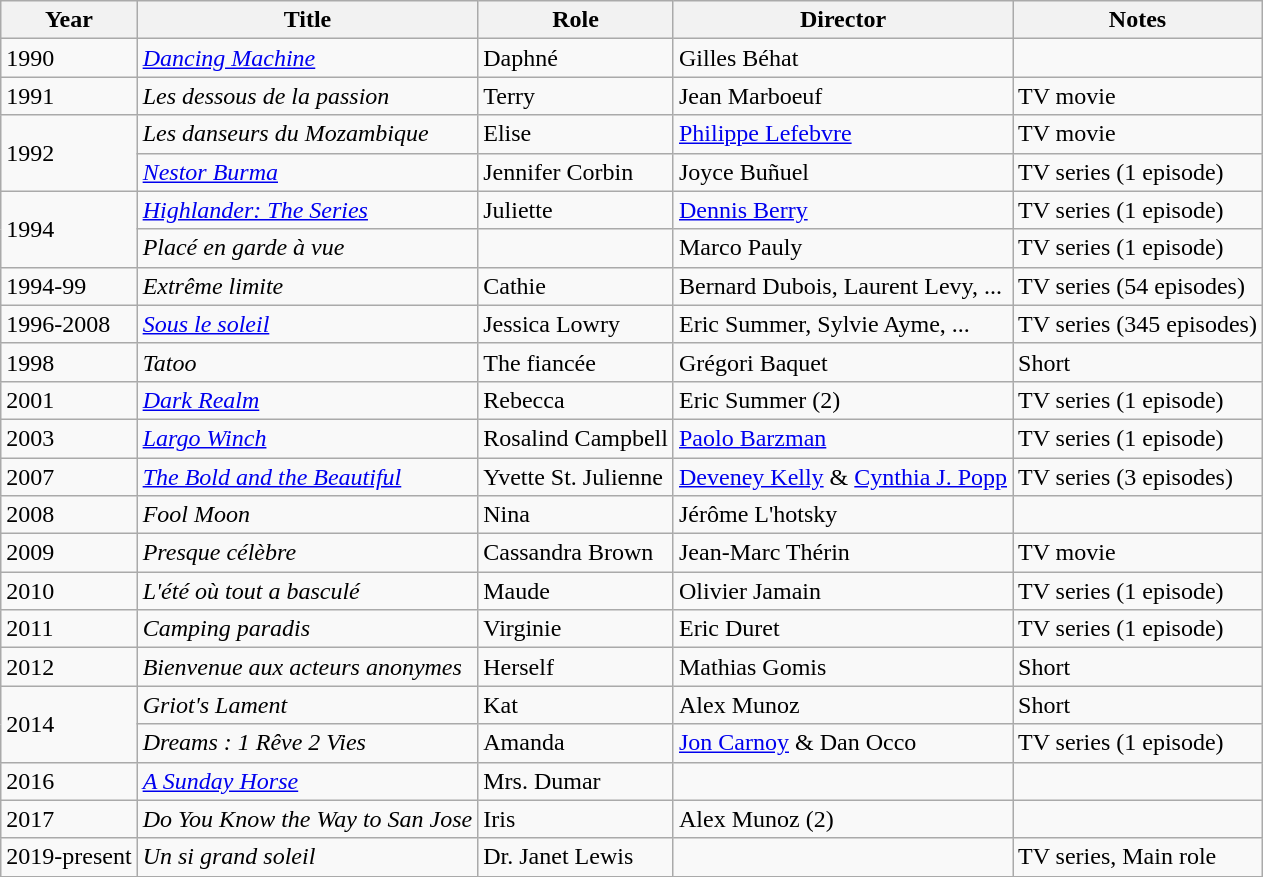<table class="wikitable">
<tr>
<th>Year</th>
<th>Title</th>
<th>Role</th>
<th>Director</th>
<th>Notes</th>
</tr>
<tr>
<td rowspan=1>1990</td>
<td><em><a href='#'>Dancing Machine</a></em></td>
<td>Daphné</td>
<td>Gilles Béhat</td>
<td></td>
</tr>
<tr>
<td rowspan=1>1991</td>
<td><em>Les dessous de la passion</em></td>
<td>Terry</td>
<td>Jean Marboeuf</td>
<td>TV movie</td>
</tr>
<tr>
<td rowspan=2>1992</td>
<td><em>Les danseurs du Mozambique</em></td>
<td>Elise</td>
<td><a href='#'>Philippe Lefebvre</a></td>
<td>TV movie</td>
</tr>
<tr>
<td><em><a href='#'>Nestor Burma</a></em></td>
<td>Jennifer Corbin</td>
<td>Joyce Buñuel</td>
<td>TV series (1 episode)</td>
</tr>
<tr>
<td rowspan=2>1994</td>
<td><em><a href='#'>Highlander: The Series</a></em></td>
<td>Juliette</td>
<td><a href='#'>Dennis Berry</a></td>
<td>TV series (1 episode)</td>
</tr>
<tr>
<td><em>Placé en garde à vue</em></td>
<td></td>
<td>Marco Pauly</td>
<td>TV series (1 episode)</td>
</tr>
<tr>
<td rowspan=1>1994-99</td>
<td><em>Extrême limite</em></td>
<td>Cathie</td>
<td>Bernard Dubois, Laurent Levy, ...</td>
<td>TV series (54 episodes)</td>
</tr>
<tr>
<td rowspan=1>1996-2008</td>
<td><em><a href='#'>Sous le soleil</a></em></td>
<td>Jessica Lowry</td>
<td>Eric Summer, Sylvie Ayme, ...</td>
<td>TV series (345 episodes)</td>
</tr>
<tr>
<td rowspan=1>1998</td>
<td><em>Tatoo</em></td>
<td>The fiancée</td>
<td>Grégori Baquet</td>
<td>Short</td>
</tr>
<tr>
<td rowspan=1>2001</td>
<td><em><a href='#'>Dark Realm</a></em></td>
<td>Rebecca</td>
<td>Eric Summer (2)</td>
<td>TV series (1 episode)</td>
</tr>
<tr>
<td rowspan=1>2003</td>
<td><em><a href='#'>Largo Winch</a></em></td>
<td>Rosalind Campbell</td>
<td><a href='#'>Paolo Barzman</a></td>
<td>TV series (1 episode)</td>
</tr>
<tr>
<td rowspan=1>2007</td>
<td><em><a href='#'>The Bold and the Beautiful</a></em></td>
<td>Yvette St. Julienne</td>
<td><a href='#'>Deveney Kelly</a> &  <a href='#'>Cynthia J. Popp</a></td>
<td>TV series (3 episodes)</td>
</tr>
<tr>
<td rowspan=1>2008</td>
<td><em>Fool Moon</em></td>
<td>Nina</td>
<td>Jérôme L'hotsky</td>
<td></td>
</tr>
<tr>
<td rowspan=1>2009</td>
<td><em>Presque célèbre</em></td>
<td>Cassandra Brown</td>
<td>Jean-Marc Thérin</td>
<td>TV movie</td>
</tr>
<tr>
<td rowspan=1>2010</td>
<td><em>L'été où tout a basculé</em></td>
<td>Maude</td>
<td>Olivier Jamain</td>
<td>TV series (1 episode)</td>
</tr>
<tr>
<td rowspan=1>2011</td>
<td><em>Camping paradis</em></td>
<td>Virginie</td>
<td>Eric Duret</td>
<td>TV series (1 episode)</td>
</tr>
<tr>
<td rowspan=1>2012</td>
<td><em>Bienvenue aux acteurs anonymes</em></td>
<td>Herself</td>
<td>Mathias Gomis</td>
<td>Short</td>
</tr>
<tr>
<td rowspan=2>2014</td>
<td><em>Griot's Lament</em></td>
<td>Kat</td>
<td>Alex Munoz</td>
<td>Short</td>
</tr>
<tr>
<td><em>Dreams : 1 Rêve 2 Vies</em></td>
<td>Amanda</td>
<td><a href='#'>Jon Carnoy</a> & Dan Occo</td>
<td>TV series (1 episode)</td>
</tr>
<tr>
<td>2016</td>
<td><em><a href='#'>A Sunday Horse</a></em></td>
<td>Mrs. Dumar</td>
<td></td>
<td></td>
</tr>
<tr>
<td rowspan=1>2017</td>
<td><em>Do You Know the Way to San Jose</em></td>
<td>Iris</td>
<td>Alex Munoz (2)</td>
<td></td>
</tr>
<tr>
<td>2019-present</td>
<td><em>Un si grand soleil</em></td>
<td>Dr. Janet Lewis</td>
<td></td>
<td>TV series, Main role</td>
</tr>
<tr>
</tr>
</table>
